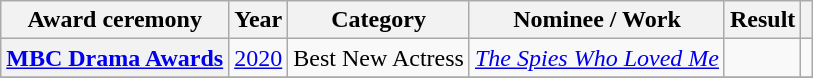<table class="wikitable plainrowheaders">
<tr>
<th scope="col">Award ceremony</th>
<th scope="col">Year</th>
<th scope="col">Category</th>
<th scope="col">Nominee / Work</th>
<th scope="col">Result</th>
<th scope="col"></th>
</tr>
<tr>
<th scope="row"><a href='#'>MBC Drama Awards</a></th>
<td style="text-align:center"><a href='#'>2020</a></td>
<td>Best New Actress</td>
<td><em><a href='#'>The Spies Who Loved Me</a></em></td>
<td></td>
<td style="text-align:center"></td>
</tr>
<tr>
</tr>
</table>
